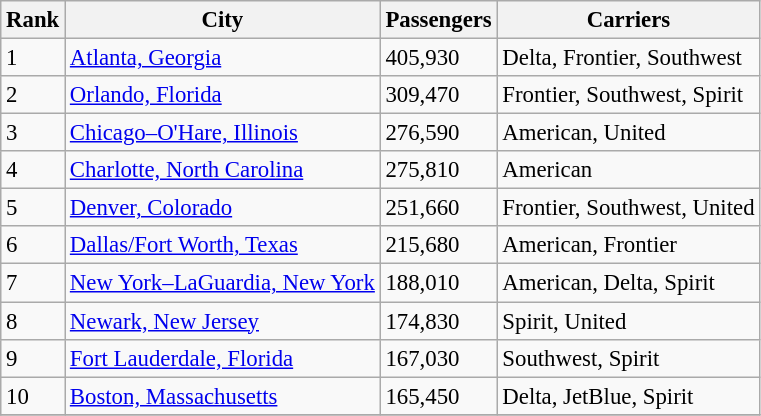<table class="wikitable sortable" style="font-size: 95%;">
<tr>
<th>Rank</th>
<th>City</th>
<th>Passengers</th>
<th>Carriers</th>
</tr>
<tr>
<td>1</td>
<td><a href='#'>Atlanta, Georgia</a></td>
<td>405,930</td>
<td>Delta, Frontier, Southwest</td>
</tr>
<tr>
<td>2</td>
<td><a href='#'>Orlando, Florida</a></td>
<td>309,470</td>
<td>Frontier, Southwest, Spirit</td>
</tr>
<tr>
<td>3</td>
<td><a href='#'>Chicago–O'Hare, Illinois</a></td>
<td>276,590</td>
<td>American, United</td>
</tr>
<tr>
<td>4</td>
<td><a href='#'>Charlotte, North Carolina</a></td>
<td>275,810</td>
<td>American</td>
</tr>
<tr>
<td>5</td>
<td><a href='#'>Denver, Colorado</a></td>
<td>251,660</td>
<td>Frontier, Southwest, United</td>
</tr>
<tr>
<td>6</td>
<td><a href='#'>Dallas/Fort Worth, Texas</a></td>
<td>215,680</td>
<td>American, Frontier</td>
</tr>
<tr>
<td>7</td>
<td><a href='#'>New York–LaGuardia, New York</a></td>
<td>188,010</td>
<td>American, Delta, Spirit</td>
</tr>
<tr>
<td>8</td>
<td><a href='#'>Newark, New Jersey</a></td>
<td>174,830</td>
<td>Spirit, United</td>
</tr>
<tr>
<td>9</td>
<td><a href='#'>Fort Lauderdale, Florida</a></td>
<td>167,030</td>
<td>Southwest, Spirit</td>
</tr>
<tr>
<td>10</td>
<td><a href='#'>Boston, Massachusetts</a></td>
<td>165,450</td>
<td>Delta, JetBlue, Spirit</td>
</tr>
<tr>
</tr>
</table>
